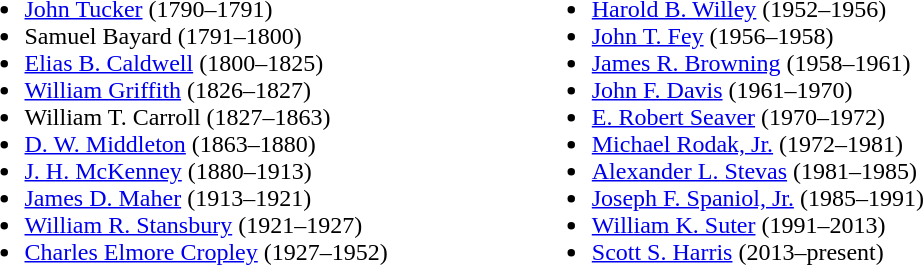<table width=60%>
<tr valign ="top">
<td width=50%><br><ul><li><a href='#'>John Tucker</a> (1790–1791)</li><li>Samuel Bayard (1791–1800)</li><li><a href='#'>Elias B. Caldwell</a> (1800–1825)</li><li><a href='#'>William Griffith</a> (1826–1827)</li><li>William T. Carroll (1827–1863)</li><li><a href='#'>D. W. Middleton</a> (1863–1880)</li><li><a href='#'>J. H. McKenney</a> (1880–1913)</li><li><a href='#'>James D. Maher</a> (1913–1921)</li><li><a href='#'>William R. Stansbury</a> (1921–1927)</li><li><a href='#'>Charles Elmore Cropley</a> (1927–1952)</li></ul></td>
<td width=50%><br><ul><li><a href='#'>Harold B. Willey</a> (1952–1956)</li><li><a href='#'>John T. Fey</a> (1956–1958)</li><li><a href='#'>James R. Browning</a> (1958–1961)</li><li><a href='#'>John F. Davis</a> (1961–1970)</li><li><a href='#'>E. Robert Seaver</a> (1970–1972)</li><li><a href='#'>Michael Rodak, Jr.</a> (1972–1981)</li><li><a href='#'>Alexander L. Stevas</a> (1981–1985)</li><li><a href='#'>Joseph F. Spaniol, Jr.</a> (1985–1991)</li><li><a href='#'>William K. Suter</a> (1991–2013)</li><li><a href='#'>Scott S. Harris</a> (2013–present)</li></ul></td>
</tr>
</table>
